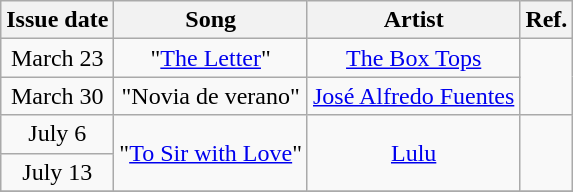<table class="wikitable">
<tr>
<th>Issue date</th>
<th>Song</th>
<th>Artist</th>
<th>Ref.</th>
</tr>
<tr>
<td align="center">March 23</td>
<td align="center">"<a href='#'>The Letter</a>"</td>
<td align="center"><a href='#'>The Box Tops</a></td>
<td align="center" rowspan=2></td>
</tr>
<tr>
<td align="center">March 30</td>
<td align="center">"Novia de verano"</td>
<td align="center"><a href='#'>José Alfredo Fuentes</a></td>
</tr>
<tr>
<td align="center">July 6</td>
<td align="center" rowspan=2>"<a href='#'>To Sir with Love</a>"</td>
<td align="center" rowspan=2><a href='#'>Lulu</a></td>
<td align="center" rowspan=2></td>
</tr>
<tr>
<td align="center">July 13</td>
</tr>
<tr>
</tr>
</table>
